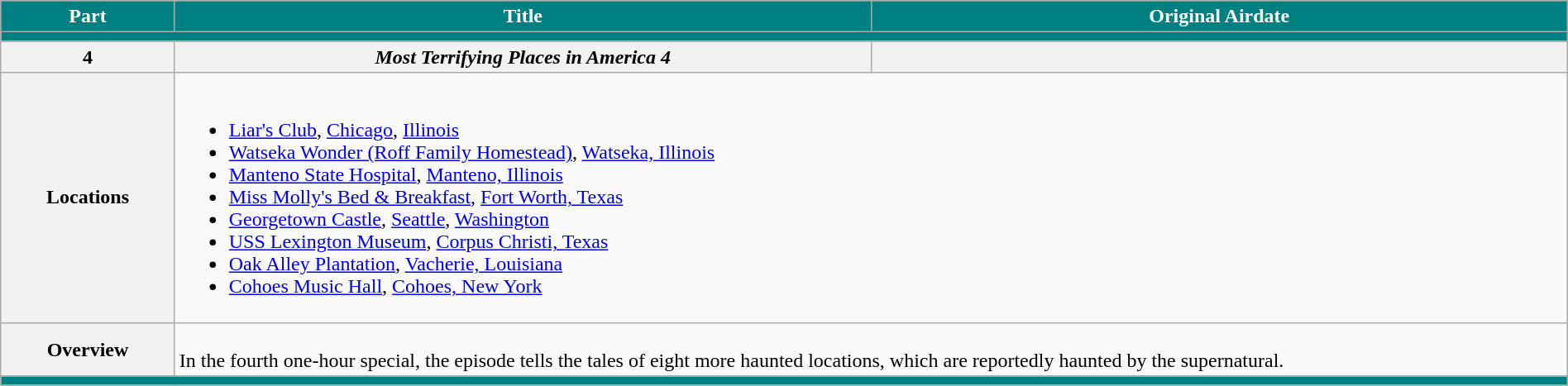<table class="wikitable" style="width:100%;">
<tr style="background:teal; color:white;">
<th style="background:teal; width:10%;">Part</th>
<th style="background:teal; width:40%;">Title</th>
<th style="background:teal; width:40%;">Original Airdate</th>
</tr>
<tr>
<td colspan="3" style="background:teal;"></td>
</tr>
<tr>
<th>4</th>
<th><em>Most Terrifying Places in America 4</em></th>
<th></th>
</tr>
<tr>
<th>Locations</th>
<td colspan="3"><br><ul><li><a href='#'>Liar's Club</a>, <a href='#'>Chicago</a>, <a href='#'>Illinois</a></li><li><a href='#'>Watseka Wonder (Roff Family Homestead)</a>, <a href='#'>Watseka, Illinois</a></li><li><a href='#'>Manteno State Hospital</a>, <a href='#'>Manteno, Illinois</a></li><li><a href='#'>Miss Molly's Bed & Breakfast</a>, <a href='#'>Fort Worth, Texas</a></li><li><a href='#'>Georgetown Castle</a>, <a href='#'>Seattle</a>, <a href='#'>Washington</a></li><li><a href='#'>USS Lexington Museum</a>, <a href='#'>Corpus Christi, Texas</a></li><li><a href='#'>Oak Alley Plantation</a>, <a href='#'>Vacherie, Louisiana</a></li><li><a href='#'>Cohoes Music Hall</a>, <a href='#'>Cohoes, New York</a></li></ul></td>
</tr>
<tr>
<th>Overview</th>
<td colspan="3"><br>In the fourth one-hour special, the episode tells the tales of eight more haunted locations, which are reportedly haunted by the supernatural.</td>
</tr>
<tr>
<td colspan="3" style="background:teal;"></td>
</tr>
</table>
